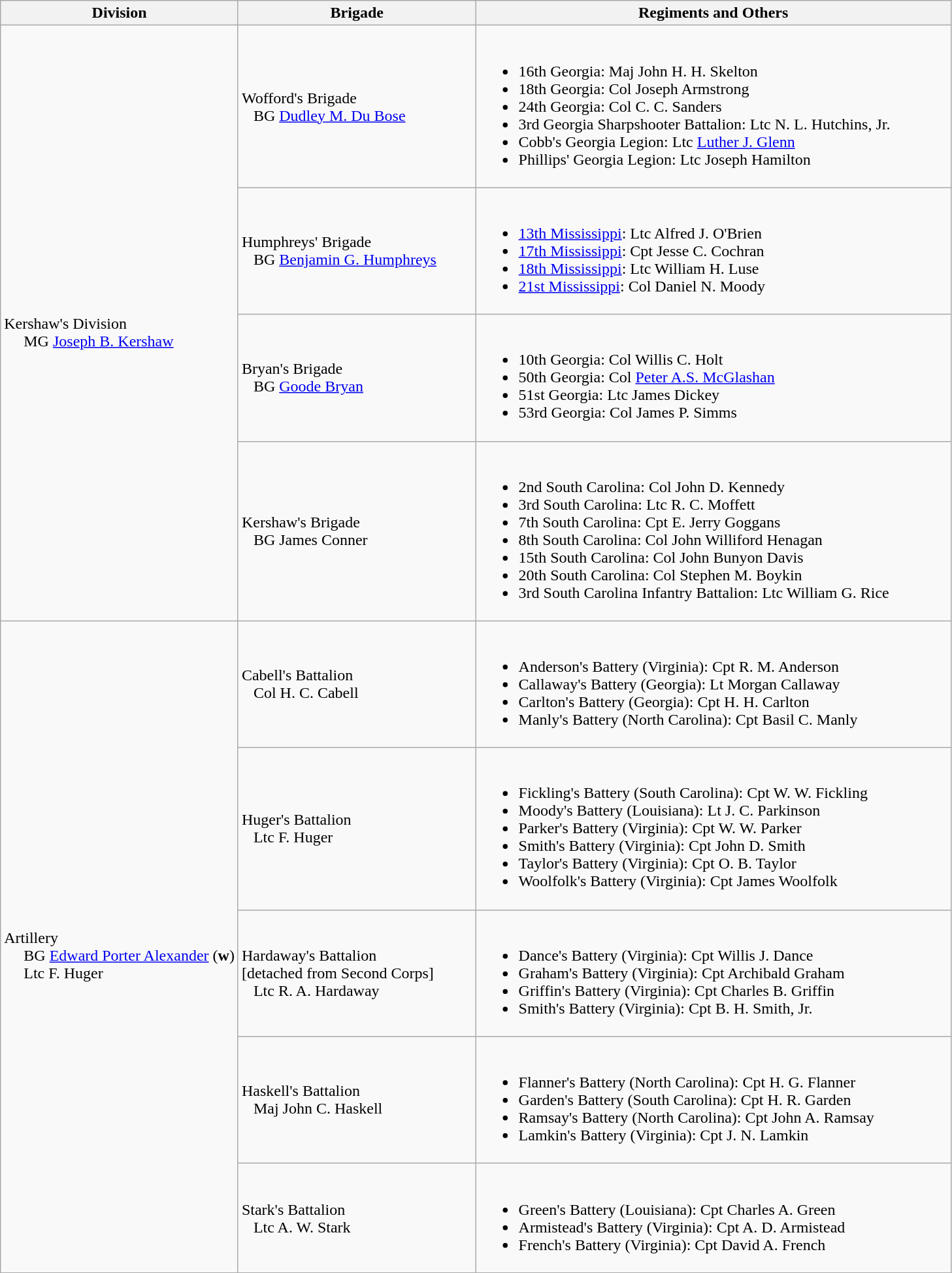<table class="wikitable">
<tr>
<th width=25%>Division</th>
<th width=25%>Brigade</th>
<th>Regiments and Others</th>
</tr>
<tr>
<td rowspan=4><br>Kershaw's Division
<br>    
MG <a href='#'>Joseph B. Kershaw</a></td>
<td>Wofford's Brigade<br>  
BG <a href='#'>Dudley M. Du Bose</a></td>
<td><br><ul><li>16th Georgia: Maj John H. H. Skelton</li><li>18th Georgia: Col Joseph Armstrong</li><li>24th Georgia: Col C. C. Sanders</li><li>3rd Georgia Sharpshooter Battalion: Ltc N. L. Hutchins, Jr.</li><li>Cobb's Georgia Legion: Ltc <a href='#'>Luther J. Glenn</a></li><li>Phillips' Georgia Legion: Ltc Joseph Hamilton</li></ul></td>
</tr>
<tr>
<td>Humphreys' Brigade<br>  
BG <a href='#'>Benjamin G. Humphreys</a></td>
<td><br><ul><li><a href='#'>13th Mississippi</a>: Ltc Alfred J. O'Brien</li><li><a href='#'>17th Mississippi</a>: Cpt Jesse C. Cochran</li><li><a href='#'>18th Mississippi</a>: Ltc William H. Luse</li><li><a href='#'>21st Mississippi</a>: Col Daniel N. Moody</li></ul></td>
</tr>
<tr>
<td>Bryan's Brigade<br>  
BG <a href='#'>Goode Bryan</a></td>
<td><br><ul><li>10th Georgia: Col Willis C. Holt</li><li>50th Georgia: Col <a href='#'>Peter A.S. McGlashan</a></li><li>51st Georgia: Ltc James Dickey</li><li>53rd Georgia: Col James P. Simms</li></ul></td>
</tr>
<tr>
<td>Kershaw's Brigade<br>  
BG James Conner</td>
<td><br><ul><li>2nd South Carolina: Col John D. Kennedy</li><li>3rd South Carolina: Ltc R. C. Moffett</li><li>7th South Carolina: Cpt E. Jerry Goggans</li><li>8th South Carolina: Col John Williford Henagan</li><li>15th South Carolina: Col John Bunyon Davis</li><li>20th South Carolina: Col Stephen M. Boykin</li><li>3rd South Carolina Infantry Battalion: Ltc William G. Rice</li></ul></td>
</tr>
<tr>
<td rowspan=5><br>Artillery
<br>    
BG <a href='#'>Edward Porter Alexander</a> (<strong>w</strong>)
<br>    
Ltc F. Huger</td>
<td>Cabell's Battalion<br>  
Col H. C. Cabell</td>
<td><br><ul><li>Anderson's Battery (Virginia): Cpt R. M. Anderson</li><li>Callaway's Battery (Georgia): Lt Morgan Callaway</li><li>Carlton's Battery (Georgia): Cpt H. H. Carlton</li><li>Manly's Battery (North Carolina): Cpt Basil C. Manly</li></ul></td>
</tr>
<tr>
<td>Huger's Battalion<br>  
Ltc F. Huger</td>
<td><br><ul><li>Fickling's Battery (South Carolina): Cpt W. W. Fickling</li><li>Moody's Battery (Louisiana): Lt J. C. Parkinson</li><li>Parker's Battery (Virginia): Cpt W. W. Parker</li><li>Smith's Battery (Virginia): Cpt John D. Smith</li><li>Taylor's Battery (Virginia): Cpt O. B. Taylor</li><li>Woolfolk's Battery (Virginia): Cpt James Woolfolk</li></ul></td>
</tr>
<tr>
<td>Hardaway's Battalion<br>[detached from Second Corps]<br>  
Ltc R. A. Hardaway</td>
<td><br><ul><li>Dance's Battery (Virginia): Cpt Willis J. Dance</li><li>Graham's Battery (Virginia): Cpt Archibald Graham</li><li>Griffin's Battery (Virginia): Cpt Charles B. Griffin</li><li>Smith's Battery (Virginia): Cpt B. H. Smith, Jr.</li></ul></td>
</tr>
<tr>
<td>Haskell's Battalion<br>  
Maj John C. Haskell</td>
<td><br><ul><li>Flanner's Battery (North Carolina): Cpt H. G. Flanner</li><li>Garden's Battery (South Carolina): Cpt H. R. Garden</li><li>Ramsay's Battery (North Carolina): Cpt John A. Ramsay</li><li>Lamkin's Battery (Virginia): Cpt J. N. Lamkin</li></ul></td>
</tr>
<tr>
<td>Stark's Battalion<br>  
Ltc A. W. Stark</td>
<td><br><ul><li>Green's Battery (Louisiana): Cpt Charles A. Green</li><li>Armistead's Battery (Virginia): Cpt A. D. Armistead</li><li>French's Battery (Virginia): Cpt David A. French</li></ul></td>
</tr>
<tr>
</tr>
</table>
